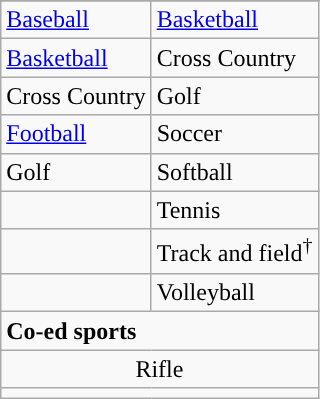<table class="wikitable" style=" ">
<tr>
</tr>
<tr>
<td><a href='#'>Baseball</a></td>
<td><a href='#'>Basketball</a></td>
</tr>
<tr>
<td><a href='#'>Basketball</a></td>
<td>Cross Country</td>
</tr>
<tr>
<td>Cross Country</td>
<td>Golf</td>
</tr>
<tr>
<td><a href='#'>Football</a></td>
<td>Soccer</td>
</tr>
<tr>
<td>Golf</td>
<td>Softball</td>
</tr>
<tr>
<td></td>
<td>Tennis</td>
</tr>
<tr>
<td></td>
<td>Track and field<sup>†</sup></td>
</tr>
<tr>
<td></td>
<td>Volleyball</td>
</tr>
<tr>
<td colspan="2"><strong>Co-ed sports</strong></td>
</tr>
<tr style="text-align:center">
<td colspan="2">Rifle</td>
</tr>
<tr>
<td colspan="2"></td>
</tr>
</table>
